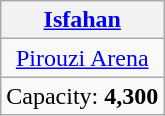<table class="wikitable" style="text-align:center;">
<tr>
<th><a href='#'>Isfahan</a></th>
</tr>
<tr>
<td><a href='#'>Pirouzi Arena</a></td>
</tr>
<tr>
<td>Capacity: <strong>4,300</strong></td>
</tr>
</table>
